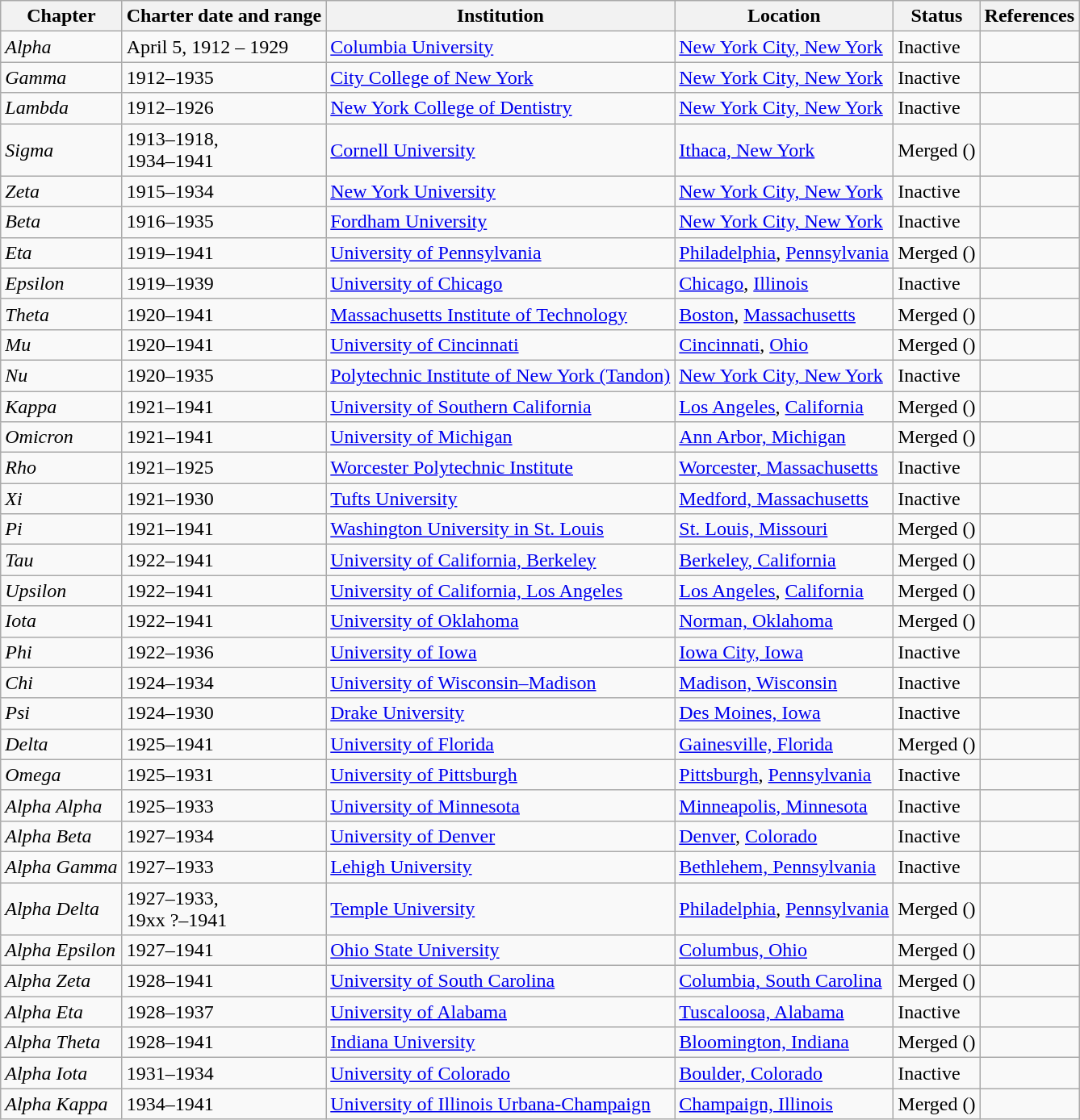<table class="wikitable sortable">
<tr>
<th>Chapter</th>
<th>Charter date and range</th>
<th>Institution</th>
<th>Location</th>
<th>Status</th>
<th>References</th>
</tr>
<tr>
<td><em>Alpha</em></td>
<td>April 5, 1912 – 1929</td>
<td><a href='#'>Columbia University</a></td>
<td><a href='#'>New York City, New York</a></td>
<td>Inactive</td>
<td></td>
</tr>
<tr>
<td><em>Gamma</em></td>
<td>1912–1935</td>
<td><a href='#'>City College of New York</a></td>
<td><a href='#'>New York City, New York</a></td>
<td>Inactive</td>
<td></td>
</tr>
<tr>
<td><em>Lambda</em></td>
<td>1912–1926</td>
<td><a href='#'>New York College of Dentistry</a></td>
<td><a href='#'>New York City, New York</a></td>
<td>Inactive</td>
<td></td>
</tr>
<tr>
<td><em>Sigma</em></td>
<td>1913–1918,<br>1934–1941</td>
<td><a href='#'>Cornell University</a></td>
<td><a href='#'>Ithaca, New York</a></td>
<td>Merged (<strong></strong>)</td>
<td></td>
</tr>
<tr>
<td><em>Zeta</em></td>
<td>1915–1934</td>
<td><a href='#'>New York University</a></td>
<td><a href='#'>New York City, New York</a></td>
<td>Inactive</td>
<td></td>
</tr>
<tr>
<td><em>Beta</em></td>
<td>1916–1935</td>
<td><a href='#'>Fordham University</a></td>
<td><a href='#'>New York City, New York</a></td>
<td>Inactive</td>
<td></td>
</tr>
<tr>
<td><em>Eta</em></td>
<td>1919–1941</td>
<td><a href='#'>University of Pennsylvania</a></td>
<td><a href='#'>Philadelphia</a>, <a href='#'>Pennsylvania</a></td>
<td>Merged (<strong></strong>)</td>
<td></td>
</tr>
<tr>
<td><em>Epsilon</em></td>
<td>1919–1939</td>
<td><a href='#'>University of Chicago</a></td>
<td><a href='#'>Chicago</a>, <a href='#'>Illinois</a></td>
<td>Inactive</td>
<td></td>
</tr>
<tr>
<td><em>Theta</em></td>
<td>1920–1941</td>
<td><a href='#'>Massachusetts Institute of Technology</a></td>
<td><a href='#'>Boston</a>, <a href='#'>Massachusetts</a></td>
<td>Merged (<strong></strong>)</td>
<td></td>
</tr>
<tr>
<td><em>Mu</em></td>
<td>1920–1941</td>
<td><a href='#'>University of Cincinnati</a></td>
<td><a href='#'>Cincinnati</a>, <a href='#'>Ohio</a></td>
<td>Merged (<strong></strong>)</td>
<td></td>
</tr>
<tr>
<td><em>Nu</em></td>
<td>1920–1935</td>
<td><a href='#'>Polytechnic Institute of New York (Tandon)</a></td>
<td><a href='#'>New York City, New York</a></td>
<td>Inactive</td>
<td></td>
</tr>
<tr>
<td><em>Kappa</em></td>
<td>1921–1941</td>
<td><a href='#'>University of Southern California</a></td>
<td><a href='#'>Los Angeles</a>, <a href='#'>California</a></td>
<td>Merged (<strong></strong>)</td>
<td></td>
</tr>
<tr>
<td><em>Omicron</em></td>
<td>1921–1941</td>
<td><a href='#'>University of Michigan</a></td>
<td><a href='#'>Ann Arbor, Michigan</a></td>
<td>Merged (<strong></strong>)</td>
<td></td>
</tr>
<tr>
<td><em>Rho</em></td>
<td>1921–1925</td>
<td><a href='#'>Worcester Polytechnic Institute</a></td>
<td><a href='#'>Worcester, Massachusetts</a></td>
<td>Inactive</td>
<td></td>
</tr>
<tr>
<td><em>Xi</em></td>
<td>1921–1930</td>
<td><a href='#'>Tufts University</a></td>
<td><a href='#'>Medford, Massachusetts</a></td>
<td>Inactive</td>
<td></td>
</tr>
<tr>
<td><em>Pi</em></td>
<td>1921–1941</td>
<td><a href='#'>Washington University in St. Louis</a></td>
<td><a href='#'>St. Louis, Missouri</a></td>
<td>Merged (<strong></strong>)</td>
<td></td>
</tr>
<tr>
<td><em>Tau</em></td>
<td>1922–1941</td>
<td><a href='#'>University of California, Berkeley</a></td>
<td><a href='#'>Berkeley, California</a></td>
<td>Merged (<strong></strong>)</td>
<td></td>
</tr>
<tr>
<td><em>Upsilon</em></td>
<td>1922–1941</td>
<td><a href='#'>University of California, Los Angeles</a></td>
<td><a href='#'>Los Angeles</a>, <a href='#'>California</a></td>
<td>Merged (<strong></strong>)</td>
<td></td>
</tr>
<tr>
<td><em>Iota</em></td>
<td>1922–1941</td>
<td><a href='#'>University of Oklahoma</a></td>
<td><a href='#'>Norman, Oklahoma</a></td>
<td>Merged (<strong></strong>)</td>
<td></td>
</tr>
<tr>
<td><em>Phi</em></td>
<td>1922–1936</td>
<td><a href='#'>University of Iowa</a></td>
<td><a href='#'>Iowa City, Iowa</a></td>
<td>Inactive</td>
<td></td>
</tr>
<tr>
<td><em>Chi</em></td>
<td>1924–1934</td>
<td><a href='#'>University of Wisconsin–Madison</a></td>
<td><a href='#'>Madison, Wisconsin</a></td>
<td>Inactive</td>
<td></td>
</tr>
<tr>
<td><em>Psi</em></td>
<td>1924–1930</td>
<td><a href='#'>Drake University</a></td>
<td><a href='#'>Des Moines, Iowa</a></td>
<td>Inactive</td>
<td></td>
</tr>
<tr>
<td><em>Delta</em></td>
<td>1925–1941</td>
<td><a href='#'>University of Florida</a></td>
<td><a href='#'>Gainesville, Florida</a></td>
<td>Merged (<strong></strong>)</td>
<td></td>
</tr>
<tr>
<td><em>Omega</em></td>
<td>1925–1931</td>
<td><a href='#'>University of Pittsburgh</a></td>
<td><a href='#'>Pittsburgh</a>, <a href='#'>Pennsylvania</a></td>
<td>Inactive</td>
<td></td>
</tr>
<tr>
<td><em>Alpha Alpha</em></td>
<td>1925–1933</td>
<td><a href='#'>University of Minnesota</a></td>
<td><a href='#'>Minneapolis, Minnesota</a></td>
<td>Inactive</td>
<td></td>
</tr>
<tr>
<td><em>Alpha Beta</em></td>
<td>1927–1934</td>
<td><a href='#'>University of Denver</a></td>
<td><a href='#'>Denver</a>, <a href='#'>Colorado</a></td>
<td>Inactive</td>
<td></td>
</tr>
<tr>
<td><em>Alpha Gamma</em></td>
<td>1927–1933</td>
<td><a href='#'>Lehigh University</a></td>
<td><a href='#'>Bethlehem, Pennsylvania</a></td>
<td>Inactive</td>
<td></td>
</tr>
<tr>
<td><em>Alpha Delta</em></td>
<td>1927–1933,<br>19xx ?–1941</td>
<td><a href='#'>Temple University</a></td>
<td><a href='#'>Philadelphia</a>, <a href='#'>Pennsylvania</a></td>
<td>Merged (<strong></strong>)</td>
<td></td>
</tr>
<tr>
<td><em>Alpha Epsilon</em></td>
<td>1927–1941</td>
<td><a href='#'>Ohio State University</a></td>
<td><a href='#'>Columbus, Ohio</a></td>
<td>Merged (<strong></strong>)</td>
<td></td>
</tr>
<tr>
<td><em>Alpha Zeta</em></td>
<td>1928–1941</td>
<td><a href='#'>University of South Carolina</a></td>
<td><a href='#'>Columbia, South Carolina</a></td>
<td>Merged (<strong></strong>)</td>
<td></td>
</tr>
<tr>
<td><em>Alpha Eta</em></td>
<td>1928–1937</td>
<td><a href='#'>University of Alabama</a></td>
<td><a href='#'>Tuscaloosa, Alabama</a></td>
<td>Inactive</td>
<td></td>
</tr>
<tr>
<td><em>Alpha Theta</em></td>
<td>1928–1941</td>
<td><a href='#'>Indiana University</a></td>
<td><a href='#'>Bloomington, Indiana</a></td>
<td>Merged (<strong></strong>)</td>
<td></td>
</tr>
<tr>
<td><em>Alpha Iota</em></td>
<td>1931–1934</td>
<td><a href='#'>University of Colorado</a></td>
<td><a href='#'>Boulder, Colorado</a></td>
<td>Inactive</td>
<td></td>
</tr>
<tr>
<td><em>Alpha Kappa</em></td>
<td>1934–1941</td>
<td><a href='#'>University of Illinois Urbana-Champaign</a></td>
<td><a href='#'>Champaign, Illinois</a></td>
<td>Merged (<strong></strong>)</td>
<td></td>
</tr>
</table>
